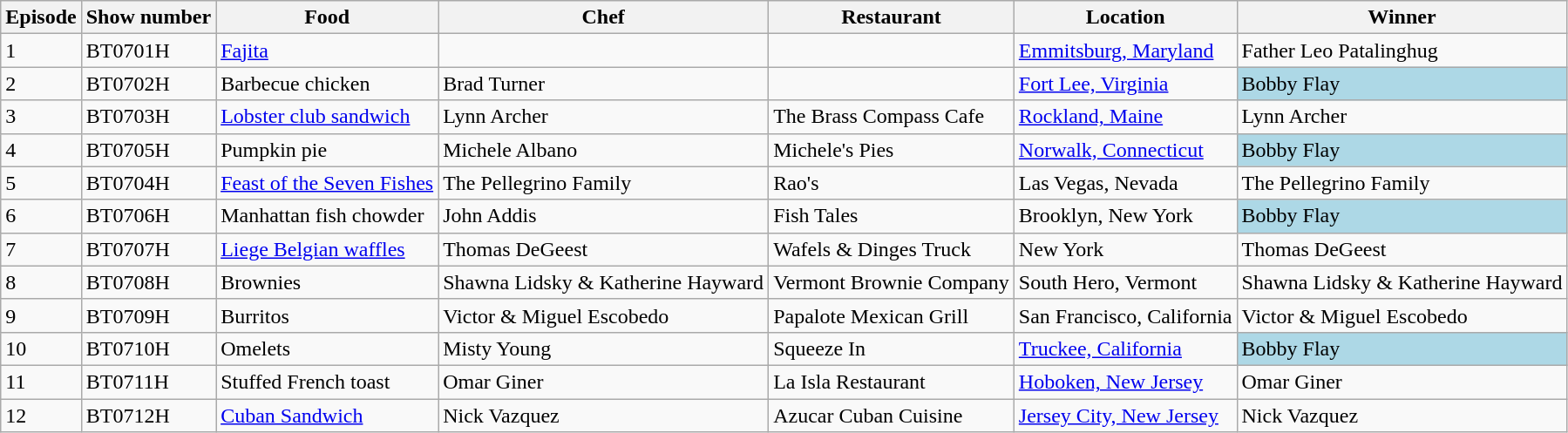<table class="wikitable">
<tr>
<th>Episode</th>
<th>Show number</th>
<th>Food</th>
<th>Chef</th>
<th>Restaurant</th>
<th>Location</th>
<th>Winner</th>
</tr>
<tr>
<td>1</td>
<td>BT0701H</td>
<td><a href='#'>Fajita</a></td>
<td></td>
<td></td>
<td><a href='#'>Emmitsburg, Maryland</a></td>
<td>Father Leo Patalinghug</td>
</tr>
<tr>
<td>2</td>
<td>BT0702H</td>
<td>Barbecue chicken</td>
<td>Brad Turner</td>
<td></td>
<td><a href='#'>Fort Lee, Virginia</a></td>
<td style="background:lightblue;">Bobby Flay</td>
</tr>
<tr>
<td>3</td>
<td>BT0703H</td>
<td><a href='#'>Lobster club sandwich</a></td>
<td>Lynn Archer</td>
<td>The Brass Compass Cafe</td>
<td><a href='#'>Rockland, Maine</a></td>
<td>Lynn Archer</td>
</tr>
<tr>
<td>4</td>
<td>BT0705H</td>
<td>Pumpkin pie</td>
<td>Michele Albano</td>
<td>Michele's Pies</td>
<td><a href='#'>Norwalk, Connecticut</a></td>
<td style="background:lightblue;">Bobby Flay</td>
</tr>
<tr>
<td>5</td>
<td>BT0704H</td>
<td><a href='#'>Feast of the Seven Fishes</a></td>
<td>The Pellegrino Family</td>
<td>Rao's</td>
<td>Las Vegas, Nevada</td>
<td>The Pellegrino Family</td>
</tr>
<tr>
<td>6</td>
<td>BT0706H</td>
<td>Manhattan fish chowder</td>
<td>John Addis</td>
<td>Fish Tales</td>
<td>Brooklyn, New York</td>
<td style="background:lightblue;">Bobby Flay</td>
</tr>
<tr>
<td>7</td>
<td>BT0707H</td>
<td><a href='#'>Liege Belgian waffles</a></td>
<td>Thomas DeGeest</td>
<td>Wafels & Dinges Truck</td>
<td>New York</td>
<td>Thomas DeGeest</td>
</tr>
<tr>
<td>8</td>
<td>BT0708H</td>
<td>Brownies</td>
<td>Shawna Lidsky & Katherine Hayward</td>
<td>Vermont Brownie Company</td>
<td>South Hero, Vermont</td>
<td>Shawna Lidsky & Katherine Hayward</td>
</tr>
<tr>
<td>9</td>
<td>BT0709H</td>
<td>Burritos</td>
<td>Victor & Miguel Escobedo</td>
<td>Papalote Mexican Grill</td>
<td>San Francisco, California</td>
<td>Victor & Miguel Escobedo</td>
</tr>
<tr>
<td>10</td>
<td>BT0710H</td>
<td>Omelets</td>
<td>Misty Young</td>
<td>Squeeze In</td>
<td><a href='#'>Truckee, California</a></td>
<td style="background:lightblue;">Bobby Flay</td>
</tr>
<tr>
<td>11</td>
<td>BT0711H</td>
<td>Stuffed French toast</td>
<td>Omar Giner</td>
<td>La Isla Restaurant</td>
<td><a href='#'>Hoboken, New Jersey</a></td>
<td>Omar Giner</td>
</tr>
<tr>
<td>12</td>
<td>BT0712H</td>
<td><a href='#'>Cuban Sandwich</a></td>
<td>Nick Vazquez</td>
<td>Azucar Cuban Cuisine</td>
<td><a href='#'>Jersey City, New Jersey</a></td>
<td>Nick Vazquez</td>
</tr>
</table>
